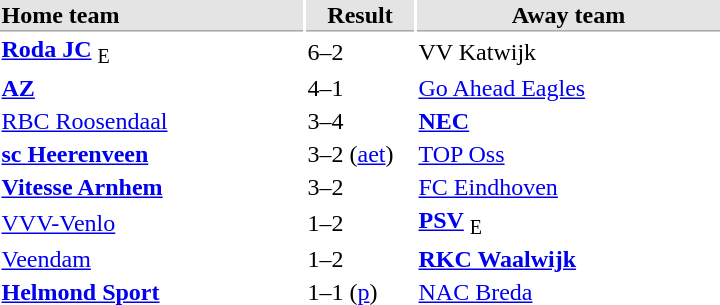<table>
<tr bgcolor="#E4E4E4">
<th style="border-bottom:1px solid #AAAAAA" width="200" align="left">Home team</th>
<th style="border-bottom:1px solid #AAAAAA" width="70" align="center">Result</th>
<th style="border-bottom:1px solid #AAAAAA" width="200">Away team</th>
</tr>
<tr>
<td><strong><a href='#'>Roda JC</a></strong> <sub>E</sub></td>
<td>6–2</td>
<td>VV Katwijk</td>
</tr>
<tr>
<td><strong><a href='#'>AZ</a></strong></td>
<td>4–1</td>
<td><a href='#'>Go Ahead Eagles</a></td>
</tr>
<tr>
<td><a href='#'>RBC Roosendaal</a></td>
<td>3–4</td>
<td><strong><a href='#'>NEC</a></strong></td>
</tr>
<tr>
<td><strong><a href='#'>sc Heerenveen</a></strong></td>
<td>3–2 (<a href='#'>aet</a>)</td>
<td><a href='#'>TOP Oss</a></td>
</tr>
<tr>
<td><strong><a href='#'>Vitesse Arnhem</a></strong></td>
<td>3–2</td>
<td><a href='#'>FC Eindhoven</a></td>
</tr>
<tr>
<td><a href='#'>VVV-Venlo</a></td>
<td>1–2</td>
<td><strong><a href='#'>PSV</a></strong> <sub>E</sub></td>
</tr>
<tr>
<td><a href='#'>Veendam</a></td>
<td>1–2</td>
<td><strong><a href='#'>RKC Waalwijk</a></strong></td>
</tr>
<tr>
<td><strong><a href='#'>Helmond Sport</a></strong></td>
<td>1–1 (<a href='#'>p</a>)</td>
<td><a href='#'>NAC Breda</a></td>
</tr>
</table>
